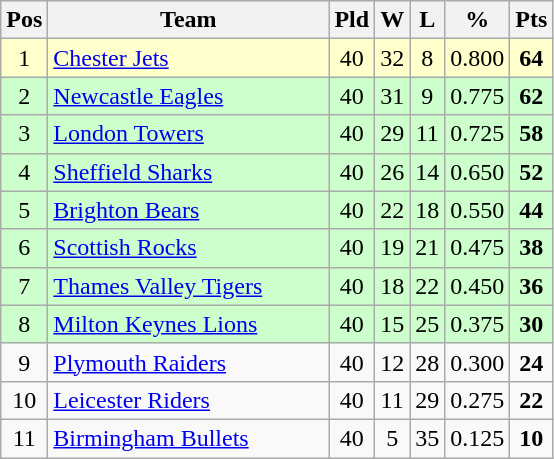<table class="wikitable" style="text-align: center;">
<tr>
<th>Pos</th>
<th scope="col" style="width: 180px;">Team</th>
<th>Pld</th>
<th>W</th>
<th>L</th>
<th>%</th>
<th>Pts</th>
</tr>
<tr style="background: #ffffcc;">
<td>1</td>
<td style="text-align:left;"><a href='#'>Chester Jets</a></td>
<td>40</td>
<td>32</td>
<td>8</td>
<td>0.800</td>
<td><strong>64</strong></td>
</tr>
<tr style="background: #ccffcc;">
<td>2</td>
<td style="text-align:left;"><a href='#'>Newcastle Eagles</a></td>
<td>40</td>
<td>31</td>
<td>9</td>
<td>0.775</td>
<td><strong>62</strong></td>
</tr>
<tr style="background: #ccffcc;">
<td>3</td>
<td style="text-align:left;"><a href='#'>London Towers</a></td>
<td>40</td>
<td>29</td>
<td>11</td>
<td>0.725</td>
<td><strong>58</strong></td>
</tr>
<tr style="background: #ccffcc;">
<td>4</td>
<td style="text-align:left;"><a href='#'>Sheffield Sharks</a></td>
<td>40</td>
<td>26</td>
<td>14</td>
<td>0.650</td>
<td><strong>52</strong></td>
</tr>
<tr style="background: #ccffcc;">
<td>5</td>
<td style="text-align:left;"><a href='#'>Brighton Bears</a></td>
<td>40</td>
<td>22</td>
<td>18</td>
<td>0.550</td>
<td><strong>44</strong></td>
</tr>
<tr style="background: #ccffcc;">
<td>6</td>
<td style="text-align:left;"><a href='#'>Scottish Rocks</a></td>
<td>40</td>
<td>19</td>
<td>21</td>
<td>0.475</td>
<td><strong>38</strong></td>
</tr>
<tr style="background: #ccffcc;">
<td>7</td>
<td style="text-align:left;"><a href='#'>Thames Valley Tigers</a></td>
<td>40</td>
<td>18</td>
<td>22</td>
<td>0.450</td>
<td><strong>36</strong></td>
</tr>
<tr style="background: #ccffcc;">
<td>8</td>
<td style="text-align:left;"><a href='#'>Milton Keynes Lions</a></td>
<td>40</td>
<td>15</td>
<td>25</td>
<td>0.375</td>
<td><strong>30</strong></td>
</tr>
<tr>
<td>9</td>
<td style="text-align:left;"><a href='#'>Plymouth Raiders</a></td>
<td>40</td>
<td>12</td>
<td>28</td>
<td>0.300</td>
<td><strong>24</strong></td>
</tr>
<tr>
<td>10</td>
<td style="text-align:left;"><a href='#'>Leicester Riders</a></td>
<td>40</td>
<td>11</td>
<td>29</td>
<td>0.275</td>
<td><strong>22</strong></td>
</tr>
<tr>
<td>11</td>
<td style="text-align:left;"><a href='#'>Birmingham Bullets</a></td>
<td>40</td>
<td>5</td>
<td>35</td>
<td>0.125</td>
<td><strong>10</strong></td>
</tr>
</table>
